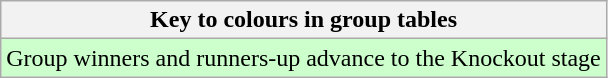<table class="wikitable">
<tr>
<th>Key to colours in group tables</th>
</tr>
<tr bgcolor=#ccffcc>
<td>Group winners and runners-up advance to the Knockout stage</td>
</tr>
</table>
